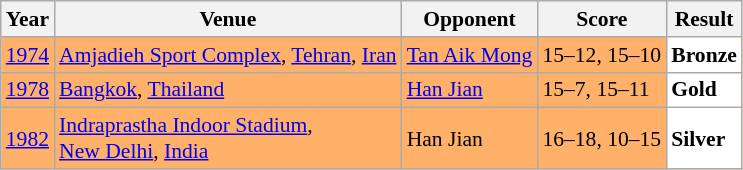<table class="sortable wikitable" style="font-size: 90%">
<tr>
<th>Year</th>
<th>Venue</th>
<th>Opponent</th>
<th>Score</th>
<th>Result</th>
</tr>
<tr style="background:#FFB069">
<td align="center"><a href='#'>1974</a></td>
<td align="left"><a href='#'>Amjadieh Sport Complex</a>, <a href='#'>Tehran</a>, <a href='#'>Iran</a></td>
<td align="left"> <a href='#'>Tan Aik Mong</a></td>
<td align="left">15–12, 15–10</td>
<td style="text-align:left; background:white"> <strong>Bronze</strong></td>
</tr>
<tr style="background:#FFB069">
<td align="center"><a href='#'>1978</a></td>
<td align="left"><a href='#'>Bangkok</a>, <a href='#'>Thailand</a></td>
<td align="left"> <a href='#'>Han Jian</a></td>
<td align="left">15–7, 15–11</td>
<td style="text-align:left; background:white"> <strong>Gold</strong></td>
</tr>
<tr style="background:#FFB069">
<td align="center"><a href='#'>1982</a></td>
<td align="left"><a href='#'>Indraprastha Indoor Stadium</a>, <br><a href='#'>New Delhi</a>, <a href='#'>India</a></td>
<td align="left"> Han Jian</td>
<td align="left">16–18, 10–15</td>
<td style="text-align:left; background:white"> <strong>Silver</strong></td>
</tr>
</table>
